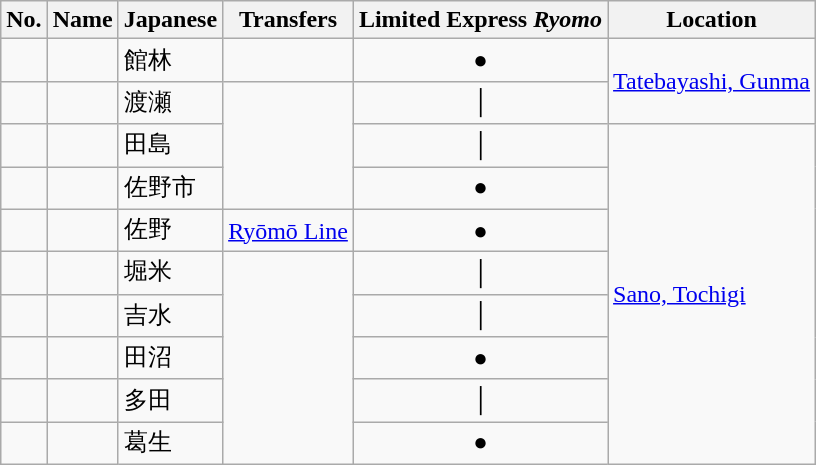<table class="wikitable">
<tr>
<th>No.</th>
<th>Name</th>
<th>Japanese</th>
<th>Transfers</th>
<th>Limited Express <em>Ryomo</em></th>
<th>Location</th>
</tr>
<tr>
<td></td>
<td></td>
<td>館林</td>
<td></td>
<td style="text-align:center;">●</td>
<td rowspan="2"><a href='#'>Tatebayashi, Gunma</a></td>
</tr>
<tr>
<td></td>
<td></td>
<td>渡瀬</td>
<td rowspan="3"> </td>
<td style="text-align:center;">│</td>
</tr>
<tr>
<td></td>
<td></td>
<td>田島</td>
<td style="text-align:center;">│</td>
<td rowspan="8"><a href='#'>Sano, Tochigi</a></td>
</tr>
<tr>
<td></td>
<td></td>
<td>佐野市</td>
<td style="text-align:center;">●</td>
</tr>
<tr>
<td></td>
<td></td>
<td>佐野</td>
<td> <a href='#'>Ryōmō Line</a></td>
<td style="text-align:center;">●</td>
</tr>
<tr>
<td></td>
<td></td>
<td>堀米</td>
<td rowspan="5"> </td>
<td style="text-align:center;">│</td>
</tr>
<tr>
<td></td>
<td></td>
<td>吉水</td>
<td style="text-align:center;">│</td>
</tr>
<tr>
<td></td>
<td></td>
<td>田沼</td>
<td style="text-align:center;">●</td>
</tr>
<tr>
<td></td>
<td></td>
<td>多田</td>
<td style="text-align:center;">│</td>
</tr>
<tr>
<td></td>
<td></td>
<td>葛生</td>
<td style="text-align:center;">●</td>
</tr>
</table>
